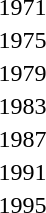<table>
<tr>
<td>1971</td>
<td></td>
<td></td>
<td></td>
</tr>
<tr>
<td>1975</td>
<td></td>
<td></td>
<td></td>
</tr>
<tr>
<td>1979</td>
<td></td>
<td></td>
<td></td>
</tr>
<tr>
<td>1983</td>
<td></td>
<td></td>
<td></td>
</tr>
<tr>
<td>1987</td>
<td></td>
<td></td>
<td></td>
</tr>
<tr>
<td>1991</td>
<td></td>
<td></td>
<td></td>
</tr>
<tr>
<td>1995</td>
<td></td>
<td></td>
<td></td>
</tr>
</table>
